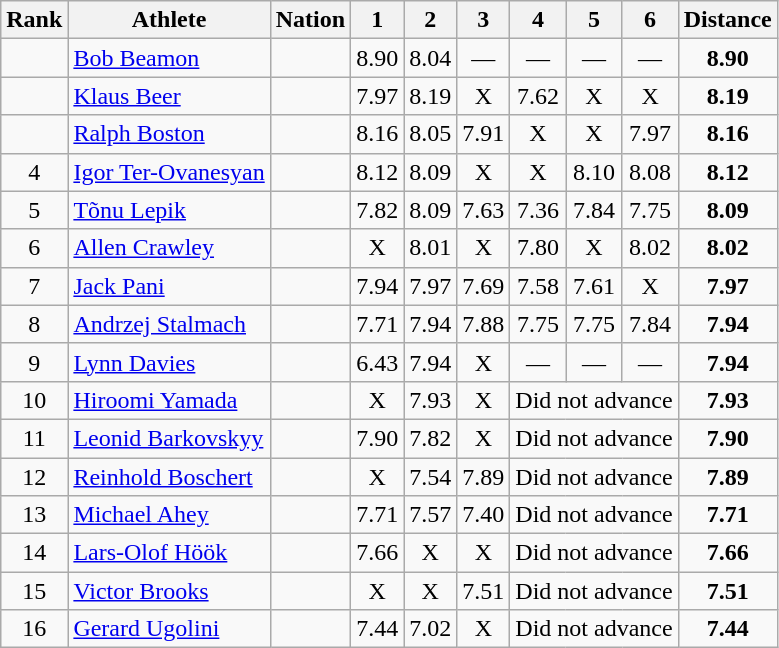<table class="sortable wikitable" style="text-align:center">
<tr>
<th>Rank</th>
<th>Athlete</th>
<th>Nation</th>
<th>1</th>
<th>2</th>
<th>3</th>
<th>4</th>
<th>5</th>
<th>6</th>
<th>Distance</th>
</tr>
<tr>
<td></td>
<td align="left"><a href='#'>Bob Beamon</a></td>
<td align=left></td>
<td>8.90 </td>
<td>8.04</td>
<td data-sort-value=1.00>—</td>
<td data-sort-value=1.00>—</td>
<td data-sort-value=1.00>—</td>
<td data-sort-value=1.00>—</td>
<td><strong>8.90</strong></td>
</tr>
<tr>
<td></td>
<td align="left"><a href='#'>Klaus Beer</a></td>
<td align=left></td>
<td>7.97</td>
<td>8.19</td>
<td data-sort-value=1.00>X</td>
<td>7.62</td>
<td data-sort-value=1.00>X</td>
<td data-sort-value=1.00>X</td>
<td><strong>8.19</strong></td>
</tr>
<tr>
<td></td>
<td align="left"><a href='#'>Ralph Boston</a></td>
<td align=left></td>
<td>8.16</td>
<td>8.05</td>
<td>7.91</td>
<td data-sort-value=1.00>X</td>
<td data-sort-value=1.00>X</td>
<td>7.97</td>
<td><strong>8.16</strong></td>
</tr>
<tr>
<td>4</td>
<td align="left"><a href='#'>Igor Ter-Ovanesyan</a></td>
<td align=left></td>
<td>8.12</td>
<td>8.09</td>
<td data-sort-value=1.00>X</td>
<td data-sort-value=1.00>X</td>
<td>8.10</td>
<td>8.08</td>
<td><strong>8.12</strong></td>
</tr>
<tr>
<td>5</td>
<td align="left"><a href='#'>Tõnu Lepik</a></td>
<td align=left></td>
<td>7.82</td>
<td>8.09</td>
<td>7.63</td>
<td>7.36</td>
<td>7.84</td>
<td>7.75</td>
<td><strong>8.09</strong></td>
</tr>
<tr>
<td>6</td>
<td align="left"><a href='#'>Allen Crawley</a></td>
<td align=left></td>
<td data-sort-value=1.00>X</td>
<td>8.01</td>
<td data-sort-value=1.00>X</td>
<td>7.80</td>
<td data-sort-value=1.00>X</td>
<td>8.02</td>
<td><strong>8.02</strong></td>
</tr>
<tr>
<td>7</td>
<td align="left"><a href='#'>Jack Pani</a></td>
<td align=left></td>
<td>7.94</td>
<td>7.97</td>
<td>7.69</td>
<td>7.58</td>
<td>7.61</td>
<td data-sort-value=1.00>X</td>
<td><strong>7.97</strong></td>
</tr>
<tr>
<td>8</td>
<td align="left"><a href='#'>Andrzej Stalmach</a></td>
<td align=left></td>
<td>7.71</td>
<td>7.94</td>
<td>7.88</td>
<td>7.75</td>
<td>7.75</td>
<td>7.84</td>
<td><strong>7.94</strong></td>
</tr>
<tr>
<td>9</td>
<td align="left"><a href='#'>Lynn Davies</a></td>
<td align=left></td>
<td>6.43</td>
<td>7.94</td>
<td data-sort-value=1.00>X</td>
<td data-sort-value=1.00>—</td>
<td data-sort-value=1.00>—</td>
<td data-sort-value=1.00>—</td>
<td><strong>7.94</strong></td>
</tr>
<tr>
<td>10</td>
<td align="left"><a href='#'>Hiroomi Yamada</a></td>
<td align=left></td>
<td data-sort-value=1.00>X</td>
<td>7.93</td>
<td data-sort-value=1.00>X</td>
<td colspan="3" data-sort-value=0.00>Did not advance</td>
<td><strong>7.93</strong></td>
</tr>
<tr>
<td>11</td>
<td align="left"><a href='#'>Leonid Barkovskyy</a></td>
<td align=left></td>
<td>7.90</td>
<td>7.82</td>
<td data-sort-value=1.00>X</td>
<td colspan="3" data-sort-value=0.00>Did not advance</td>
<td><strong>7.90</strong></td>
</tr>
<tr>
<td>12</td>
<td align="left"><a href='#'>Reinhold Boschert</a></td>
<td align=left></td>
<td data-sort-value=1.00>X</td>
<td>7.54</td>
<td>7.89</td>
<td colspan="3" data-sort-value=0.00>Did not advance</td>
<td><strong>7.89</strong></td>
</tr>
<tr>
<td>13</td>
<td align="left"><a href='#'>Michael Ahey</a></td>
<td align=left></td>
<td>7.71</td>
<td>7.57</td>
<td>7.40</td>
<td colspan="3" data-sort-value=0.00>Did not advance</td>
<td><strong>7.71</strong></td>
</tr>
<tr>
<td>14</td>
<td align="left"><a href='#'>Lars-Olof Höök</a></td>
<td align=left></td>
<td>7.66</td>
<td data-sort-value=1.00>X</td>
<td data-sort-value=1.00>X</td>
<td colspan="3" data-sort-value=0.00>Did not advance</td>
<td><strong>7.66</strong></td>
</tr>
<tr>
<td>15</td>
<td align="left"><a href='#'>Victor Brooks</a></td>
<td align=left></td>
<td data-sort-value=1.00>X</td>
<td data-sort-value=1.00>X</td>
<td>7.51</td>
<td colspan="3" data-sort-value=0.00>Did not advance</td>
<td><strong>7.51</strong></td>
</tr>
<tr>
<td>16</td>
<td align="left"><a href='#'>Gerard Ugolini</a></td>
<td align=left></td>
<td>7.44</td>
<td>7.02</td>
<td data-sort-value=1.00>X</td>
<td colspan="3" data-sort-value=0.00>Did not advance</td>
<td><strong>7.44</strong></td>
</tr>
</table>
